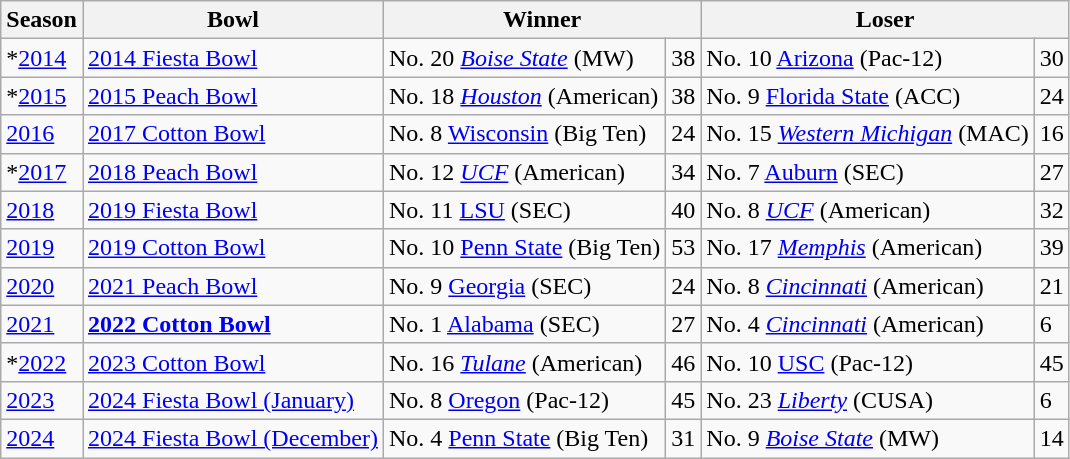<table class="wikitable">
<tr>
<th>Season</th>
<th>Bowl</th>
<th colspan=2>Winner</th>
<th colspan=2>Loser</th>
</tr>
<tr>
<td>*<a href='#'>2014</a></td>
<td><a href='#'>2014 Fiesta Bowl</a></td>
<td>No. 20 <em><a href='#'>Boise State</a></em> (MW)</td>
<td>38</td>
<td>No. 10 <a href='#'>Arizona</a> (Pac-12)</td>
<td>30</td>
</tr>
<tr>
<td>*<a href='#'>2015</a></td>
<td><a href='#'>2015 Peach Bowl</a></td>
<td>No. 18 <em><a href='#'>Houston</a></em> (American)</td>
<td>38</td>
<td>No. 9 <a href='#'>Florida State</a> (ACC)</td>
<td>24</td>
</tr>
<tr>
<td><a href='#'>2016</a></td>
<td><a href='#'>2017 Cotton Bowl</a></td>
<td>No. 8 <a href='#'>Wisconsin</a> (Big Ten)</td>
<td>24</td>
<td>No. 15 <em><a href='#'>Western Michigan</a></em> (MAC)</td>
<td>16</td>
</tr>
<tr>
<td>*<a href='#'>2017</a></td>
<td><a href='#'>2018 Peach Bowl</a></td>
<td>No. 12 <em><a href='#'>UCF</a></em> (American)</td>
<td>34</td>
<td>No. 7 <a href='#'>Auburn</a> (SEC)</td>
<td>27</td>
</tr>
<tr>
<td><a href='#'>2018</a></td>
<td><a href='#'>2019 Fiesta Bowl</a></td>
<td>No. 11 <a href='#'>LSU</a> (SEC)</td>
<td>40</td>
<td>No. 8 <em><a href='#'>UCF</a></em> (American)</td>
<td>32</td>
</tr>
<tr>
<td><a href='#'>2019</a></td>
<td><a href='#'>2019 Cotton Bowl</a></td>
<td>No. 10 <a href='#'>Penn State</a> (Big Ten)</td>
<td>53</td>
<td>No. 17 <em><a href='#'>Memphis</a></em> (American)</td>
<td>39</td>
</tr>
<tr>
<td><a href='#'>2020</a></td>
<td><a href='#'>2021 Peach Bowl</a></td>
<td>No. 9 <a href='#'>Georgia</a> (SEC)</td>
<td>24</td>
<td>No. 8 <em><a href='#'>Cincinnati</a></em> (American)</td>
<td>21</td>
</tr>
<tr>
<td><a href='#'>2021</a></td>
<td><strong><a href='#'>2022 Cotton Bowl</a></strong></td>
<td>No. 1 <a href='#'>Alabama</a> (SEC)</td>
<td>27</td>
<td>No. 4 <em><a href='#'>Cincinnati</a></em> (American)</td>
<td>6</td>
</tr>
<tr>
<td>*<a href='#'>2022</a></td>
<td><a href='#'>2023 Cotton Bowl</a></td>
<td>No. 16 <a href='#'><em>Tulane</em></a> (American)</td>
<td>46</td>
<td>No. 10 <a href='#'>USC</a> (Pac-12)</td>
<td>45</td>
</tr>
<tr>
<td><a href='#'>2023</a></td>
<td><a href='#'>2024 Fiesta Bowl (January)</a></td>
<td>No. 8 <a href='#'>Oregon</a> (Pac-12)</td>
<td>45</td>
<td>No. 23 <a href='#'><em>Liberty</em></a> (CUSA)</td>
<td>6</td>
</tr>
<tr>
<td><a href='#'>2024</a></td>
<td><a href='#'>2024 Fiesta Bowl (December)</a></td>
<td>No. 4 <a href='#'>Penn State</a> (Big Ten)</td>
<td>31</td>
<td>No. 9 <a href='#'><em>Boise State</em></a> (MW)</td>
<td>14</td>
</tr>
</table>
